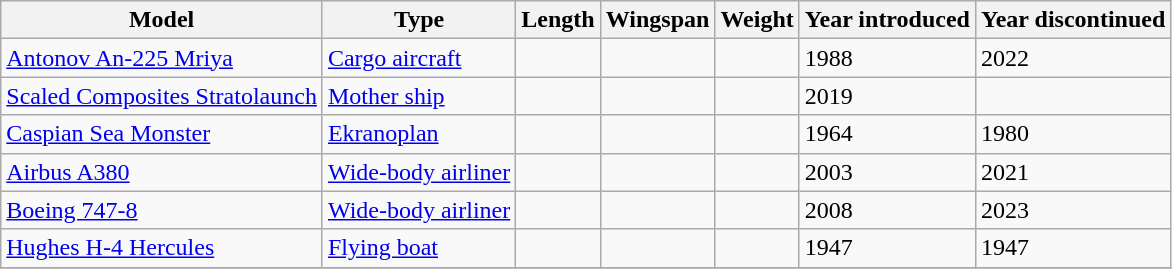<table class="wikitable sortable">
<tr>
<th>Model</th>
<th>Type</th>
<th>Length</th>
<th>Wingspan</th>
<th>Weight</th>
<th>Year introduced</th>
<th>Year discontinued</th>
</tr>
<tr>
<td><a href='#'>Antonov An-225 Mriya</a></td>
<td><a href='#'>Cargo aircraft</a></td>
<td></td>
<td></td>
<td></td>
<td>1988</td>
<td>2022</td>
</tr>
<tr>
<td><a href='#'>Scaled Composites Stratolaunch</a></td>
<td><a href='#'>Mother ship</a></td>
<td></td>
<td></td>
<td></td>
<td>2019</td>
<td></td>
</tr>
<tr>
<td><a href='#'>Caspian Sea Monster</a></td>
<td><a href='#'>Ekranoplan</a></td>
<td></td>
<td></td>
<td></td>
<td>1964</td>
<td>1980</td>
</tr>
<tr>
<td><a href='#'>Airbus A380</a></td>
<td><a href='#'>Wide-body airliner</a></td>
<td></td>
<td></td>
<td></td>
<td>2003</td>
<td>2021</td>
</tr>
<tr>
<td><a href='#'>Boeing 747-8</a></td>
<td><a href='#'>Wide-body airliner</a></td>
<td></td>
<td></td>
<td></td>
<td>2008</td>
<td>2023</td>
</tr>
<tr>
<td><a href='#'>Hughes H-4 Hercules</a></td>
<td><a href='#'>Flying boat</a></td>
<td></td>
<td></td>
<td></td>
<td>1947</td>
<td>1947</td>
</tr>
<tr>
</tr>
</table>
